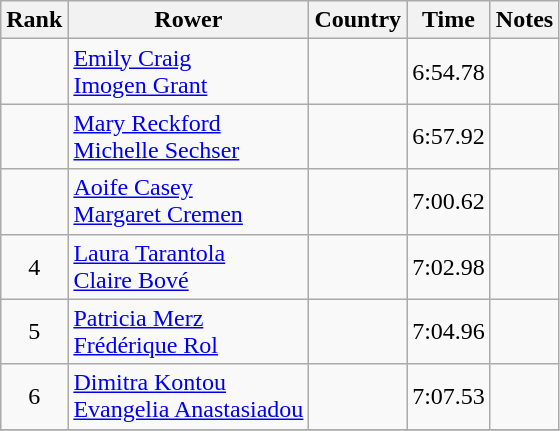<table class="wikitable" style="text-align:center">
<tr>
<th>Rank</th>
<th>Rower</th>
<th>Country</th>
<th>Time</th>
<th>Notes</th>
</tr>
<tr>
<td></td>
<td align="left"><a href='#'>Emily Craig</a><br><a href='#'>Imogen Grant</a></td>
<td align="left"></td>
<td>6:54.78</td>
<td></td>
</tr>
<tr>
<td></td>
<td align="left"><a href='#'>Mary Reckford</a><br><a href='#'>Michelle Sechser</a></td>
<td align="left"></td>
<td>6:57.92</td>
<td></td>
</tr>
<tr>
<td></td>
<td align="left"><a href='#'>Aoife Casey</a><br><a href='#'>Margaret Cremen</a></td>
<td align="left"></td>
<td>7:00.62</td>
<td></td>
</tr>
<tr>
<td>4</td>
<td align="left"><a href='#'>Laura Tarantola</a><br><a href='#'>Claire Bové</a></td>
<td align="left"></td>
<td>7:02.98</td>
<td></td>
</tr>
<tr>
<td>5</td>
<td align="left"><a href='#'>Patricia Merz</a><br><a href='#'>Frédérique Rol</a></td>
<td align="left"></td>
<td>7:04.96</td>
<td></td>
</tr>
<tr>
<td>6</td>
<td align="left"><a href='#'>Dimitra Kontou</a><br><a href='#'>Evangelia Anastasiadou</a></td>
<td align="left"></td>
<td>7:07.53</td>
<td></td>
</tr>
<tr>
</tr>
</table>
